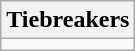<table class="wikitable collapsible collapsed">
<tr>
<th>Tiebreakers</th>
</tr>
<tr>
<td></td>
</tr>
</table>
